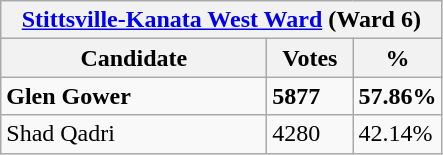<table class="wikitable">
<tr>
<th colspan="3"><a href='#'>Stittsville-Kanata West Ward</a> (Ward 6)</th>
</tr>
<tr>
<th style="width: 170px">Candidate</th>
<th style="width: 50px">Votes</th>
<th style="width: 40px">%</th>
</tr>
<tr>
<td><strong>Glen Gower</strong></td>
<td><strong>5877</strong></td>
<td><strong>57.86%</strong></td>
</tr>
<tr>
<td>Shad Qadri</td>
<td>4280</td>
<td>42.14%</td>
</tr>
</table>
